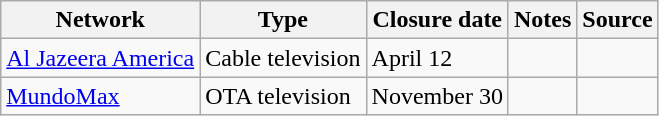<table class="wikitable sortable">
<tr>
<th>Network</th>
<th>Type</th>
<th>Closure date</th>
<th>Notes</th>
<th>Source</th>
</tr>
<tr>
<td><a href='#'>Al Jazeera America</a></td>
<td>Cable television</td>
<td>April 12</td>
<td></td>
<td></td>
</tr>
<tr>
<td><a href='#'>MundoMax</a></td>
<td>OTA television</td>
<td>November 30</td>
<td></td>
<td></td>
</tr>
</table>
